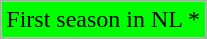<table class="wikitable" style="font-size:100%;line-height:1.1;">
<tr>
<td style="background-color:#00FF00;">First season in NL *</td>
</tr>
</table>
